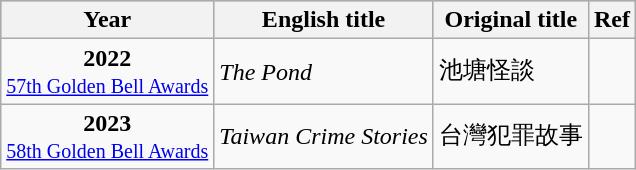<table class="wikitable sortable">
<tr style="background:#bebebe;">
<th>Year</th>
<th>English title</th>
<th>Original title</th>
<th>Ref</th>
</tr>
<tr>
<td style="text-align:center"><strong>2022</strong> <br> <small><a href='#'>57th Golden Bell Awards</a></small></td>
<td><em>The Pond</em></td>
<td>池塘怪談</td>
<td></td>
</tr>
<tr>
<td style="text-align:center"><strong>2023</strong> <br> <small><a href='#'>58th Golden Bell Awards</a></small></td>
<td><em>Taiwan Crime Stories</em></td>
<td>台灣犯罪故事</td>
<td></td>
</tr>
</table>
